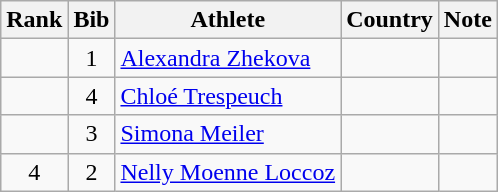<table class="wikitable" style="text-align:center">
<tr>
<th>Rank</th>
<th>Bib</th>
<th>Athlete</th>
<th>Country</th>
<th>Note</th>
</tr>
<tr>
<td></td>
<td>1</td>
<td align=left><a href='#'>Alexandra Zhekova</a></td>
<td align=left></td>
<td></td>
</tr>
<tr>
<td></td>
<td>4</td>
<td align=left><a href='#'>Chloé Trespeuch</a></td>
<td align=left></td>
<td></td>
</tr>
<tr>
<td></td>
<td>3</td>
<td align=left><a href='#'>Simona Meiler</a></td>
<td align=left></td>
<td></td>
</tr>
<tr>
<td>4</td>
<td>2</td>
<td align=left><a href='#'>Nelly Moenne Loccoz</a></td>
<td align=left></td>
<td></td>
</tr>
</table>
